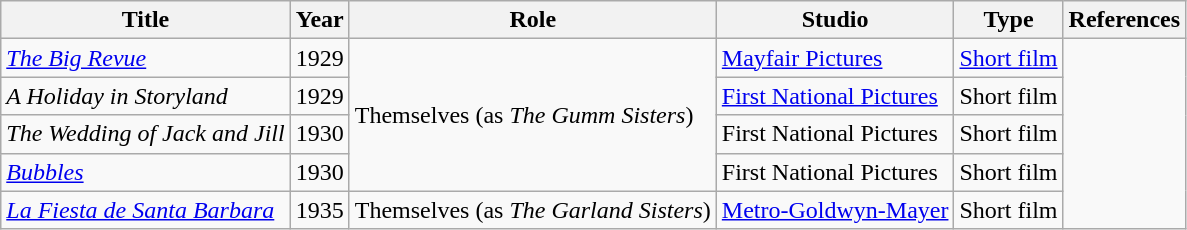<table class="wikitable">
<tr>
<th>Title</th>
<th>Year</th>
<th>Role</th>
<th>Studio</th>
<th>Type</th>
<th>References</th>
</tr>
<tr>
<td><em><a href='#'>The Big Revue</a></em></td>
<td>1929</td>
<td rowspan="4">Themselves (as <em>The Gumm Sisters</em>)</td>
<td><a href='#'>Mayfair Pictures</a></td>
<td><a href='#'>Short film</a></td>
<td rowspan="5"></td>
</tr>
<tr>
<td><em>A Holiday in Storyland</em></td>
<td>1929</td>
<td><a href='#'>First National Pictures</a></td>
<td>Short film</td>
</tr>
<tr>
<td><em>The Wedding of Jack and Jill</em></td>
<td>1930</td>
<td>First National Pictures</td>
<td>Short film</td>
</tr>
<tr>
<td><em><a href='#'>Bubbles</a></em></td>
<td>1930</td>
<td>First National Pictures</td>
<td>Short film</td>
</tr>
<tr>
<td><em><a href='#'>La Fiesta de Santa Barbara</a></em></td>
<td>1935</td>
<td>Themselves (as <em>The Garland Sisters</em>)</td>
<td><a href='#'>Metro-Goldwyn-Mayer</a></td>
<td>Short film</td>
</tr>
</table>
